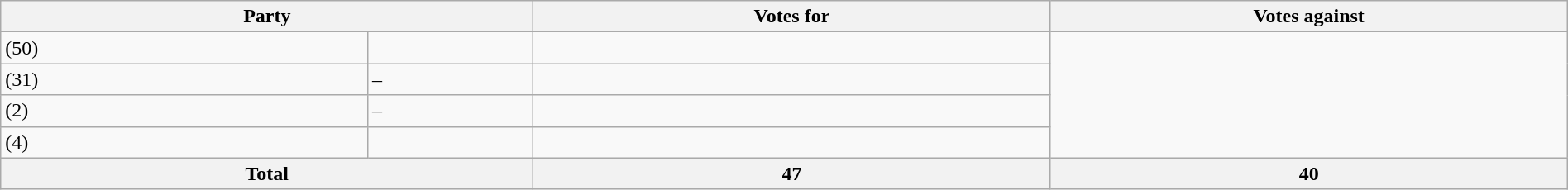<table class="wikitable" style="width:100%">
<tr>
<th style="width:34%;" colspan="2">Party</th>
<th style="width:33%;">Votes for</th>
<th style="width:33%;">Votes against</th>
</tr>
<tr>
<td> (50)</td>
<td></td>
<td></td>
</tr>
<tr>
<td> (31)</td>
<td>–</td>
<td></td>
</tr>
<tr>
<td> (2)</td>
<td>–</td>
<td></td>
</tr>
<tr>
<td> (4)</td>
<td></td>
<td></td>
</tr>
<tr>
<th colspan=2>Total</th>
<th>47</th>
<th>40</th>
</tr>
</table>
